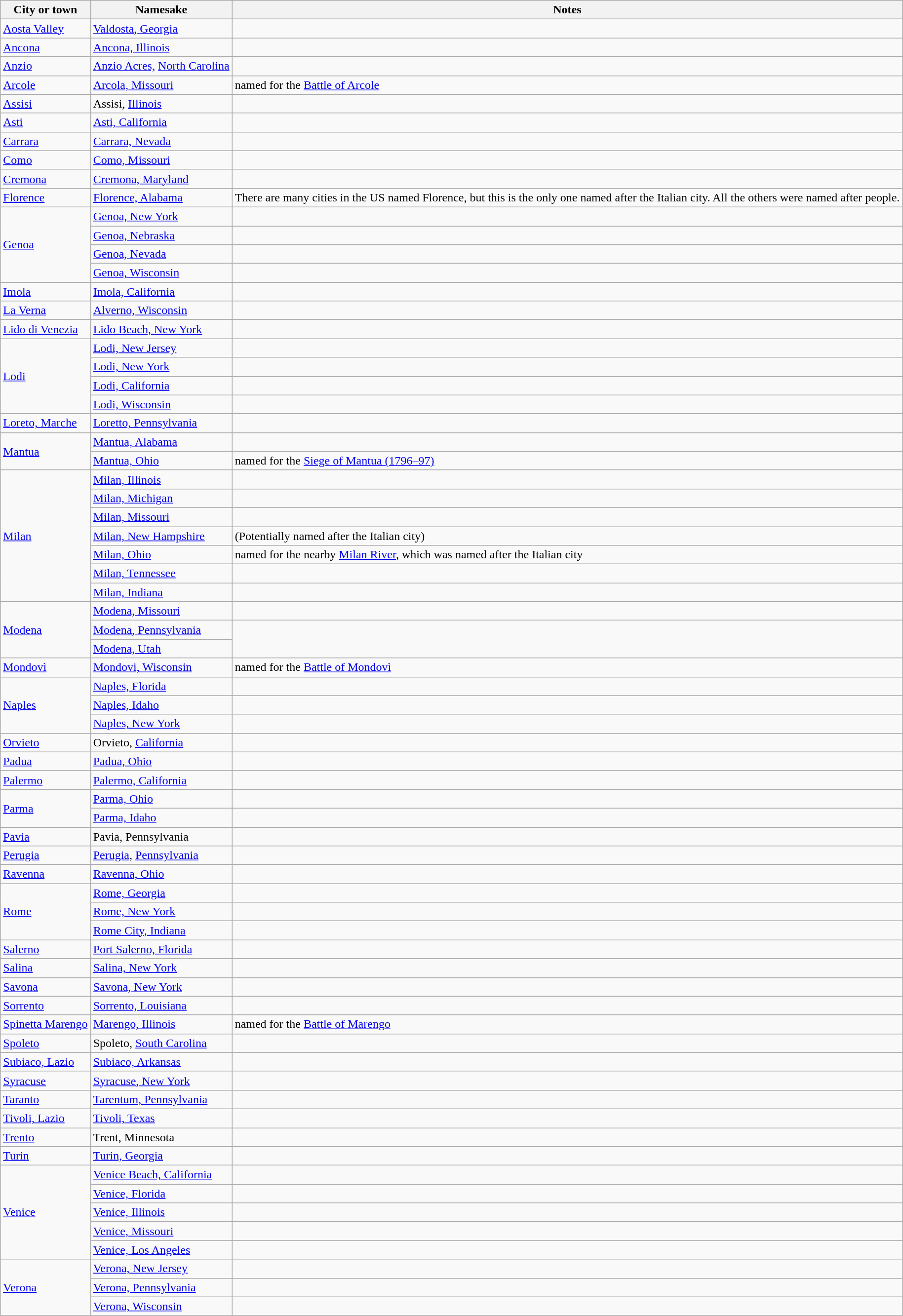<table class="wikitable">
<tr>
<th>City or town</th>
<th>Namesake</th>
<th>Notes</th>
</tr>
<tr>
<td><a href='#'>Aosta Valley</a></td>
<td><a href='#'>Valdosta, Georgia</a></td>
<td></td>
</tr>
<tr>
<td><a href='#'>Ancona</a></td>
<td><a href='#'>Ancona, Illinois</a></td>
<td></td>
</tr>
<tr>
<td><a href='#'>Anzio</a></td>
<td><a href='#'>Anzio Acres,</a> <a href='#'>North Carolina</a></td>
<td></td>
</tr>
<tr>
<td><a href='#'>Arcole</a></td>
<td><a href='#'>Arcola, Missouri</a></td>
<td> named for the <a href='#'>Battle of Arcole</a></td>
</tr>
<tr>
<td><a href='#'>Assisi</a></td>
<td>Assisi, <a href='#'>Illinois</a></td>
<td></td>
</tr>
<tr>
<td><a href='#'>Asti</a></td>
<td><a href='#'>Asti, California</a></td>
<td></td>
</tr>
<tr>
<td><a href='#'>Carrara</a></td>
<td><a href='#'>Carrara, Nevada</a></td>
<td></td>
</tr>
<tr>
<td><a href='#'>Como</a></td>
<td><a href='#'>Como, Missouri</a></td>
<td></td>
</tr>
<tr>
<td><a href='#'>Cremona</a></td>
<td><a href='#'>Cremona, Maryland</a></td>
<td></td>
</tr>
<tr>
<td><a href='#'>Florence</a></td>
<td><a href='#'>Florence, Alabama</a></td>
<td>There are many cities in the US named Florence, but this is the only one named after the Italian city. All the others were named after people.</td>
</tr>
<tr>
<td rowspan="4"><a href='#'>Genoa</a></td>
<td><a href='#'>Genoa, New York</a></td>
<td></td>
</tr>
<tr>
<td><a href='#'>Genoa, Nebraska</a></td>
<td></td>
</tr>
<tr>
<td><a href='#'>Genoa, Nevada</a></td>
</tr>
<tr>
<td><a href='#'>Genoa, Wisconsin</a></td>
<td></td>
</tr>
<tr>
<td><a href='#'>Imola</a></td>
<td><a href='#'>Imola, California</a></td>
<td></td>
</tr>
<tr>
<td><a href='#'>La Verna</a></td>
<td><a href='#'>Alverno, Wisconsin</a></td>
<td></td>
</tr>
<tr>
<td><a href='#'>Lido di Venezia</a></td>
<td><a href='#'>Lido Beach, New York</a></td>
<td></td>
</tr>
<tr>
<td rowspan = 4><a href='#'>Lodi</a></td>
<td><a href='#'>Lodi, New Jersey</a></td>
<td></td>
</tr>
<tr>
<td><a href='#'>Lodi, New York</a></td>
<td></td>
</tr>
<tr>
<td><a href='#'>Lodi, California</a></td>
<td></td>
</tr>
<tr>
<td><a href='#'>Lodi, Wisconsin</a></td>
<td></td>
</tr>
<tr>
<td><a href='#'>Loreto, Marche</a></td>
<td><a href='#'>Loretto, Pennsylvania</a></td>
<td></td>
</tr>
<tr>
<td rowspan=2><a href='#'>Mantua</a></td>
<td><a href='#'>Mantua, Alabama</a></td>
<td></td>
</tr>
<tr>
<td><a href='#'>Mantua, Ohio</a></td>
<td>named for the <a href='#'>Siege of Mantua (1796–97)</a></td>
</tr>
<tr>
<td rowspan="7"><a href='#'>Milan</a></td>
<td><a href='#'>Milan, Illinois</a></td>
<td></td>
</tr>
<tr>
<td><a href='#'>Milan, Michigan</a></td>
<td></td>
</tr>
<tr>
<td><a href='#'>Milan, Missouri</a></td>
<td></td>
</tr>
<tr>
<td><a href='#'>Milan, New Hampshire</a></td>
<td>(Potentially named after the Italian city)</td>
</tr>
<tr>
<td><a href='#'>Milan, Ohio</a></td>
<td>named for the nearby <a href='#'>Milan River</a>, which was named after the Italian city</td>
</tr>
<tr>
<td><a href='#'>Milan, Tennessee</a></td>
<td></td>
</tr>
<tr>
<td><a href='#'>Milan, Indiana</a></td>
<td></td>
</tr>
<tr>
<td rowspan="3"><a href='#'>Modena</a></td>
<td><a href='#'>Modena, Missouri</a></td>
<td></td>
</tr>
<tr>
<td><a href='#'>Modena, Pennsylvania</a></td>
</tr>
<tr>
<td><a href='#'>Modena, Utah</a></td>
</tr>
<tr>
<td><a href='#'>Mondovì</a></td>
<td><a href='#'>Mondovi, Wisconsin</a></td>
<td> named for the <a href='#'>Battle of Mondovì</a></td>
</tr>
<tr>
<td rowspan="3"><a href='#'>Naples</a></td>
<td><a href='#'>Naples, Florida</a></td>
<td></td>
</tr>
<tr>
<td><a href='#'>Naples, Idaho</a></td>
<td></td>
</tr>
<tr>
<td><a href='#'>Naples, New York</a></td>
<td></td>
</tr>
<tr>
<td><a href='#'>Orvieto</a></td>
<td>Orvieto, <a href='#'>California</a></td>
<td></td>
</tr>
<tr>
<td><a href='#'>Padua</a></td>
<td><a href='#'>Padua, Ohio</a></td>
<td> </td>
</tr>
<tr>
<td><a href='#'>Palermo</a></td>
<td><a href='#'>Palermo, California</a></td>
<td></td>
</tr>
<tr>
<td rowspan = 2><a href='#'>Parma</a></td>
<td><a href='#'>Parma, Ohio</a></td>
<td> </td>
</tr>
<tr>
<td><a href='#'>Parma, Idaho</a></td>
<td></td>
</tr>
<tr>
<td><a href='#'>Pavia</a></td>
<td>Pavia, Pennsylvania </td>
<td></td>
</tr>
<tr>
<td><a href='#'>Perugia</a></td>
<td><a href='#'>Perugia</a>, <a href='#'>Pennsylvania</a></td>
<td></td>
</tr>
<tr>
<td><a href='#'>Ravenna</a></td>
<td><a href='#'>Ravenna, Ohio</a></td>
<td></td>
</tr>
<tr>
<td rowspan="3"><a href='#'>Rome</a></td>
<td><a href='#'>Rome, Georgia</a></td>
<td></td>
</tr>
<tr>
<td><a href='#'>Rome, New York</a></td>
<td></td>
</tr>
<tr>
<td><a href='#'>Rome City, Indiana</a></td>
</tr>
<tr>
<td><a href='#'>Salerno</a></td>
<td><a href='#'>Port Salerno, Florida</a></td>
<td></td>
</tr>
<tr>
<td><a href='#'>Salina</a></td>
<td><a href='#'>Salina, New York</a></td>
<td></td>
</tr>
<tr>
<td><a href='#'>Savona</a></td>
<td><a href='#'>Savona, New York</a></td>
<td></td>
</tr>
<tr>
<td><a href='#'>Sorrento</a></td>
<td><a href='#'>Sorrento, Louisiana</a></td>
<td></td>
</tr>
<tr>
<td><a href='#'>Spinetta Marengo</a></td>
<td><a href='#'>Marengo, Illinois</a></td>
<td> named for the <a href='#'>Battle of Marengo</a></td>
</tr>
<tr>
<td><a href='#'>Spoleto</a></td>
<td>Spoleto, <a href='#'>South Carolina</a></td>
<td></td>
</tr>
<tr>
<td><a href='#'>Subiaco, Lazio</a></td>
<td><a href='#'>Subiaco, Arkansas</a></td>
<td></td>
</tr>
<tr>
<td><a href='#'>Syracuse</a></td>
<td><a href='#'>Syracuse, New York</a></td>
<td></td>
</tr>
<tr>
<td><a href='#'>Taranto</a></td>
<td><a href='#'>Tarentum, Pennsylvania</a></td>
<td></td>
</tr>
<tr>
<td><a href='#'>Tivoli, Lazio</a></td>
<td><a href='#'>Tivoli, Texas</a></td>
<td></td>
</tr>
<tr>
<td><a href='#'>Trento</a></td>
<td>Trent, Minnesota</td>
<td></td>
</tr>
<tr>
<td><a href='#'>Turin</a></td>
<td><a href='#'>Turin, Georgia</a></td>
<td></td>
</tr>
<tr>
<td rowspan =5><a href='#'>Venice</a></td>
<td><a href='#'>Venice Beach, California</a></td>
<td> </td>
</tr>
<tr>
<td><a href='#'>Venice, Florida</a></td>
<td></td>
</tr>
<tr>
<td><a href='#'>Venice, Illinois</a></td>
<td></td>
</tr>
<tr>
<td><a href='#'>Venice, Missouri</a></td>
<td> </td>
</tr>
<tr>
<td><a href='#'>Venice, Los Angeles</a></td>
<td> </td>
</tr>
<tr>
<td rowspan="3"><a href='#'>Verona</a></td>
<td><a href='#'>Verona, New Jersey</a></td>
<td></td>
</tr>
<tr>
<td><a href='#'>Verona, Pennsylvania</a></td>
<td> </td>
</tr>
<tr>
<td><a href='#'>Verona, Wisconsin</a></td>
<td> </td>
</tr>
</table>
